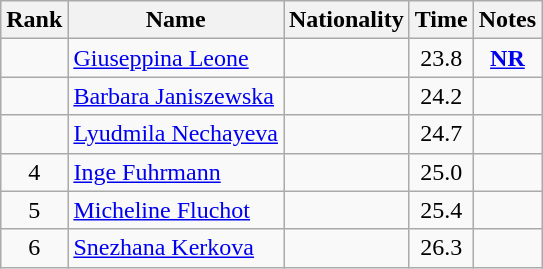<table class="wikitable sortable" style="text-align:center">
<tr>
<th>Rank</th>
<th>Name</th>
<th>Nationality</th>
<th>Time</th>
<th>Notes</th>
</tr>
<tr>
<td></td>
<td align=left><a href='#'>Giuseppina Leone</a></td>
<td align=left></td>
<td>23.8</td>
<td><strong><a href='#'>NR</a></strong></td>
</tr>
<tr>
<td></td>
<td align=left><a href='#'>Barbara Janiszewska</a></td>
<td align=left></td>
<td>24.2</td>
<td></td>
</tr>
<tr>
<td></td>
<td align=left><a href='#'>Lyudmila Nechayeva</a></td>
<td align=left></td>
<td>24.7</td>
<td></td>
</tr>
<tr>
<td>4</td>
<td align=left><a href='#'>Inge Fuhrmann</a></td>
<td align=left></td>
<td>25.0</td>
<td></td>
</tr>
<tr>
<td>5</td>
<td align=left><a href='#'>Micheline Fluchot</a></td>
<td align=left></td>
<td>25.4</td>
<td></td>
</tr>
<tr>
<td>6</td>
<td align=left><a href='#'>Snezhana Kerkova</a></td>
<td align=left></td>
<td>26.3</td>
<td></td>
</tr>
</table>
